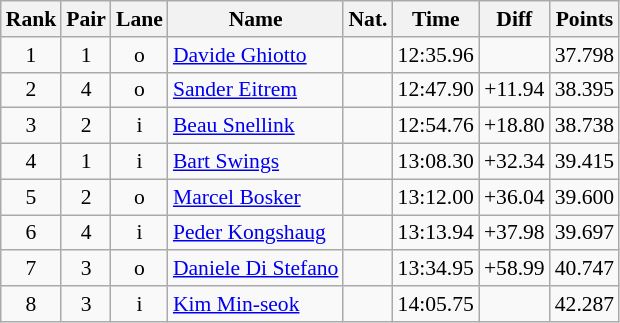<table class="wikitable sortable" style="text-align:center; font-size:90%">
<tr>
<th>Rank</th>
<th>Pair</th>
<th>Lane</th>
<th>Name</th>
<th>Nat.</th>
<th>Time</th>
<th>Diff</th>
<th>Points</th>
</tr>
<tr>
<td>1</td>
<td>1</td>
<td>o</td>
<td align=left><a href='#'>Davide Ghiotto</a></td>
<td></td>
<td>12:35.96</td>
<td></td>
<td>37.798</td>
</tr>
<tr>
<td>2</td>
<td>4</td>
<td>o</td>
<td align=left><a href='#'>Sander Eitrem</a></td>
<td></td>
<td>12:47.90</td>
<td>+11.94</td>
<td>38.395</td>
</tr>
<tr>
<td>3</td>
<td>2</td>
<td>i</td>
<td align=left><a href='#'>Beau Snellink</a></td>
<td></td>
<td>12:54.76</td>
<td>+18.80</td>
<td>38.738</td>
</tr>
<tr>
<td>4</td>
<td>1</td>
<td>i</td>
<td align=left><a href='#'>Bart Swings</a></td>
<td></td>
<td>13:08.30</td>
<td>+32.34</td>
<td>39.415</td>
</tr>
<tr>
<td>5</td>
<td>2</td>
<td>o</td>
<td align=left><a href='#'>Marcel Bosker</a></td>
<td></td>
<td>13:12.00</td>
<td>+36.04</td>
<td>39.600</td>
</tr>
<tr>
<td>6</td>
<td>4</td>
<td>i</td>
<td align=left><a href='#'>Peder Kongshaug</a></td>
<td></td>
<td>13:13.94</td>
<td>+37.98</td>
<td>39.697</td>
</tr>
<tr>
<td>7</td>
<td>3</td>
<td>o</td>
<td align=left><a href='#'>Daniele Di Stefano</a></td>
<td></td>
<td>13:34.95</td>
<td>+58.99</td>
<td>40.747</td>
</tr>
<tr>
<td>8</td>
<td>3</td>
<td>i</td>
<td align=left><a href='#'>Kim Min-seok</a></td>
<td></td>
<td>14:05.75</td>
<td></td>
<td>42.287</td>
</tr>
</table>
